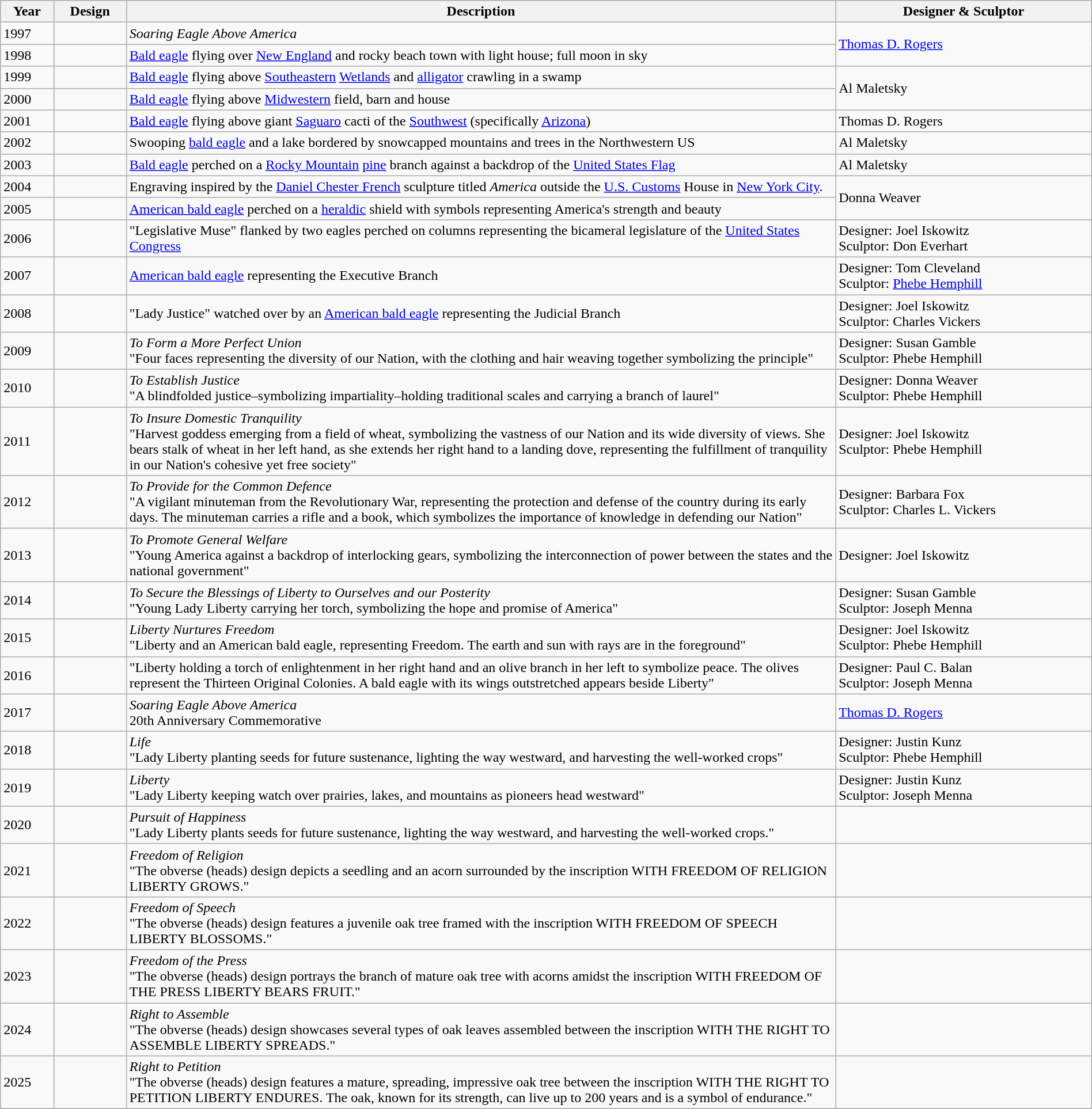<table class="wikitable"  width=100% align="center">
<tr>
<th>Year</th>
<th>Design</th>
<th style="width: 65%;">Description</th>
<th>Designer & Sculptor</th>
</tr>
<tr>
<td>1997</td>
<td></td>
<td><em>Soaring Eagle Above America</em></td>
<td rowspan="2"><a href='#'>Thomas D. Rogers</a></td>
</tr>
<tr>
<td>1998</td>
<td></td>
<td><a href='#'>Bald eagle</a> flying over <a href='#'>New England</a> and rocky beach town with light house; full moon in sky</td>
</tr>
<tr>
<td>1999</td>
<td></td>
<td><a href='#'>Bald eagle</a> flying above <a href='#'>Southeastern</a> <a href='#'>Wetlands</a> and <a href='#'>alligator</a> crawling in a swamp</td>
<td rowspan="2">Al Maletsky</td>
</tr>
<tr>
<td>2000</td>
<td></td>
<td><a href='#'>Bald eagle</a> flying above <a href='#'>Midwestern</a> field, barn and house</td>
</tr>
<tr>
<td>2001</td>
<td></td>
<td><a href='#'>Bald eagle</a> flying above giant <a href='#'>Saguaro</a> cacti of the <a href='#'>Southwest</a> (specifically <a href='#'>Arizona</a>)</td>
<td>Thomas D. Rogers</td>
</tr>
<tr>
<td>2002</td>
<td></td>
<td>Swooping <a href='#'>bald eagle</a> and a lake bordered by snowcapped mountains and trees in the Northwestern US</td>
<td>Al Maletsky</td>
</tr>
<tr>
<td>2003</td>
<td></td>
<td><a href='#'>Bald eagle</a> perched on a <a href='#'>Rocky Mountain</a> <a href='#'>pine</a> branch against a backdrop of the <a href='#'>United States Flag</a></td>
<td>Al Maletsky</td>
</tr>
<tr>
<td>2004</td>
<td></td>
<td>Engraving inspired by the <a href='#'>Daniel Chester French</a> sculpture titled <em>America</em> outside the <a href='#'>U.S. Customs</a> House in <a href='#'>New York City</a>.</td>
<td rowspan="2">Donna Weaver</td>
</tr>
<tr>
<td>2005</td>
<td></td>
<td><a href='#'>American bald eagle</a> perched on a <a href='#'>heraldic</a> shield with symbols representing America's strength and beauty</td>
</tr>
<tr>
<td>2006</td>
<td></td>
<td>"Legislative Muse" flanked by two eagles perched on columns representing the bicameral legislature of the <a href='#'>United States Congress</a></td>
<td>Designer: Joel Iskowitz<br>Sculptor: Don Everhart</td>
</tr>
<tr>
<td>2007</td>
<td></td>
<td><a href='#'>American bald eagle</a> representing the Executive Branch</td>
<td>Designer: Tom Cleveland<br>Sculptor: <a href='#'>Phebe Hemphill</a></td>
</tr>
<tr>
<td>2008</td>
<td></td>
<td>"Lady Justice" watched over by an <a href='#'>American bald eagle</a> representing the Judicial Branch</td>
<td>Designer: Joel Iskowitz<br>Sculptor: Charles Vickers</td>
</tr>
<tr>
<td>2009</td>
<td></td>
<td><em>To Form a More Perfect Union</em><br>"Four faces representing the diversity of our Nation, with the clothing and hair weaving together symbolizing the principle"</td>
<td>Designer: Susan Gamble<br>Sculptor: Phebe Hemphill</td>
</tr>
<tr>
<td>2010</td>
<td></td>
<td><em>To Establish Justice</em><br>"A blindfolded justice–symbolizing impartiality–holding traditional scales and carrying a branch of laurel"</td>
<td>Designer: Donna Weaver<br>Sculptor: Phebe Hemphill</td>
</tr>
<tr>
<td>2011</td>
<td></td>
<td><em>To Insure Domestic Tranquility</em><br>"Harvest goddess emerging from a field of wheat, symbolizing the vastness of our Nation and its wide diversity of views. She bears  stalk of wheat in her left hand, as she extends her right hand to a landing dove, representing the fulfillment of tranquility in our Nation's cohesive yet free society"</td>
<td>Designer: Joel Iskowitz<br>Sculptor: Phebe Hemphill</td>
</tr>
<tr>
<td>2012</td>
<td></td>
<td><em>To Provide for the Common Defence</em><br>"A vigilant minuteman from the Revolutionary War, representing the protection and defense of the country during its early days. The minuteman carries a rifle and a book, which symbolizes the importance of knowledge in defending our Nation"</td>
<td>Designer: Barbara Fox<br>Sculptor: Charles L. Vickers</td>
</tr>
<tr>
<td>2013</td>
<td></td>
<td><em>To Promote General Welfare</em><br>"Young America against a backdrop of interlocking gears, symbolizing the interconnection of power between the states and the national government"</td>
<td>Designer: Joel Iskowitz</td>
</tr>
<tr>
<td>2014</td>
<td></td>
<td><em>To Secure the Blessings of Liberty to Ourselves and our Posterity</em><br>"Young Lady Liberty carrying her torch, symbolizing the hope and promise of America"</td>
<td>Designer: Susan Gamble<br>Sculptor: Joseph Menna</td>
</tr>
<tr>
<td>2015</td>
<td></td>
<td><em>Liberty Nurtures Freedom</em><br>"Liberty and an American bald eagle, representing Freedom. The earth and sun with rays are in the foreground"</td>
<td>Designer: Joel Iskowitz<br>Sculptor: Phebe Hemphill</td>
</tr>
<tr>
<td>2016</td>
<td></td>
<td>"Liberty holding a torch of enlightenment in her right hand and an olive branch in her left to symbolize peace. The olives represent the Thirteen Original Colonies. A bald eagle with its wings outstretched appears beside Liberty"</td>
<td>Designer: Paul C. Balan<br>Sculptor: Joseph Menna</td>
</tr>
<tr>
<td>2017</td>
<td></td>
<td><em>Soaring Eagle Above America</em><br>20th Anniversary Commemorative</td>
<td><a href='#'>Thomas D. Rogers</a></td>
</tr>
<tr>
<td>2018</td>
<td></td>
<td><em>Life</em><br>"Lady Liberty planting seeds for future sustenance, lighting the way westward, and harvesting the well-worked crops"</td>
<td>Designer: Justin Kunz<br>Sculptor: Phebe Hemphill</td>
</tr>
<tr>
<td>2019</td>
<td></td>
<td><em>Liberty</em><br>"Lady Liberty keeping watch over prairies, lakes, and mountains as pioneers head westward"</td>
<td>Designer: Justin Kunz<br>Sculptor: Joseph Menna</td>
</tr>
<tr>
<td>2020</td>
<td></td>
<td><em>Pursuit of Happiness</em><br>"Lady Liberty plants seeds for future sustenance, lighting the way westward, and harvesting the well-worked crops."</td>
<td></td>
</tr>
<tr>
<td>2021</td>
<td></td>
<td><em>Freedom of Religion</em><br>"The obverse (heads) design depicts a seedling and an acorn surrounded by the inscription WITH FREEDOM OF RELIGION LIBERTY GROWS."</td>
<td></td>
</tr>
<tr>
<td>2022</td>
<td></td>
<td><em>Freedom of Speech</em><br>"The obverse (heads) design features a juvenile oak tree framed with the inscription WITH FREEDOM OF SPEECH LIBERTY BLOSSOMS."</td>
<td></td>
</tr>
<tr>
<td>2023</td>
<td></td>
<td><em>Freedom of the Press</em><br>"The obverse (heads) design portrays the branch of mature oak tree with acorns amidst the inscription WITH FREEDOM OF THE PRESS LIBERTY BEARS FRUIT."</td>
<td></td>
</tr>
<tr>
<td>2024</td>
<td></td>
<td><em>Right to Assemble</em><br>"The obverse (heads) design showcases several types of oak leaves assembled between the inscription WITH THE RIGHT TO ASSEMBLE LIBERTY SPREADS."</td>
<td></td>
</tr>
<tr>
<td>2025</td>
<td></td>
<td><em>Right to Petition</em><br>"The obverse (heads) design features a mature, spreading, impressive oak tree between the inscription WITH THE RIGHT TO PETITION LIBERTY ENDURES. The oak, known for its strength, can live up to 200 years and is a symbol of endurance."</td>
<td></td>
</tr>
</table>
